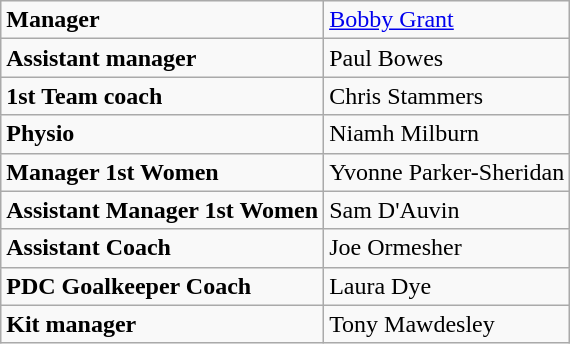<table class="wikitable">
<tr>
<td><strong>Manager</strong></td>
<td><a href='#'>Bobby Grant</a></td>
</tr>
<tr>
<td><strong>Assistant manager</strong></td>
<td>Paul Bowes</td>
</tr>
<tr>
<td><strong>1st Team coach</strong></td>
<td>Chris Stammers</td>
</tr>
<tr>
<td><strong>Physio</strong></td>
<td>Niamh Milburn</td>
</tr>
<tr>
<td><strong>Manager 1st Women</strong></td>
<td>Yvonne Parker-Sheridan</td>
</tr>
<tr>
<td><strong>Assistant Manager 1st Women</strong></td>
<td>Sam D'Auvin</td>
</tr>
<tr>
<td><strong>Assistant Coach</strong></td>
<td>Joe Ormesher</td>
</tr>
<tr>
<td><strong>PDC Goalkeeper Coach</strong></td>
<td>Laura Dye</td>
</tr>
<tr>
<td><strong>Kit manager</strong></td>
<td>Tony Mawdesley</td>
</tr>
</table>
